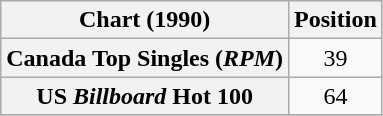<table class="wikitable sortable plainrowheaders" style="text-align:center">
<tr>
<th>Chart (1990)</th>
<th>Position</th>
</tr>
<tr>
<th scope="row">Canada Top Singles (<em>RPM</em>)</th>
<td>39</td>
</tr>
<tr>
<th scope="row">US <em>Billboard</em> Hot 100</th>
<td>64</td>
</tr>
<tr>
</tr>
</table>
